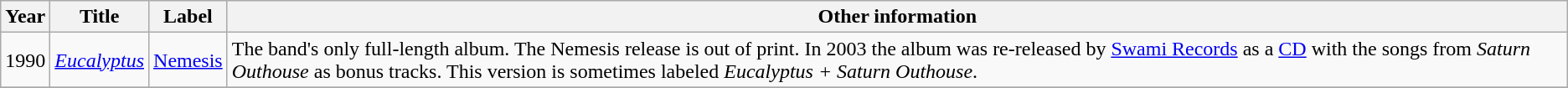<table class="wikitable">
<tr>
<th>Year</th>
<th>Title</th>
<th>Label</th>
<th>Other information</th>
</tr>
<tr>
<td>1990</td>
<td><em><a href='#'>Eucalyptus</a></em></td>
<td><a href='#'>Nemesis</a></td>
<td>The band's only full-length album. The Nemesis release is out of print. In 2003 the album was re-released by <a href='#'>Swami Records</a> as a <a href='#'>CD</a> with the songs from <em>Saturn Outhouse</em> as bonus tracks. This version is sometimes labeled <em>Eucalyptus + Saturn Outhouse</em>.</td>
</tr>
<tr>
</tr>
</table>
